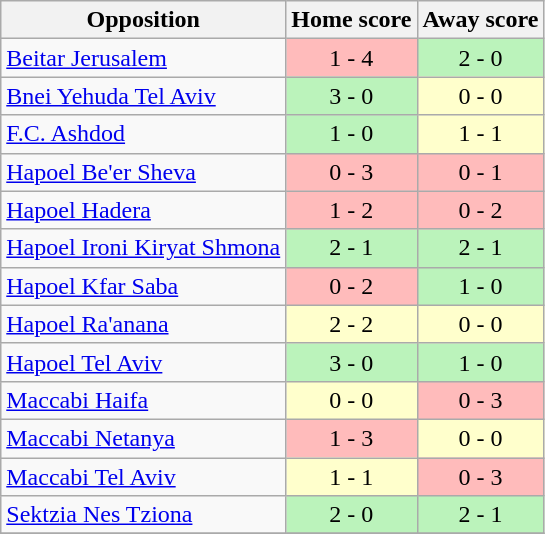<table class="wikitable" style="text-align: center">
<tr>
<th>Opposition</th>
<th>Home score</th>
<th>Away score</th>
</tr>
<tr>
<td align="left"><a href='#'>Beitar Jerusalem</a></td>
<td bgcolor=#FFBBBB>1 - 4</td>
<td bgcolor=#BBF3BB>2 - 0</td>
</tr>
<tr>
<td align="left"><a href='#'>Bnei Yehuda Tel Aviv</a></td>
<td bgcolor=#BBF3BB>3 - 0</td>
<td bgcolor=#FFFFCC>0 - 0</td>
</tr>
<tr>
<td align="left"><a href='#'>F.C. Ashdod</a></td>
<td bgcolor=#BBF3BB>1 - 0</td>
<td bgcolor=#FFFFCC>1 - 1</td>
</tr>
<tr>
<td align="left"><a href='#'>Hapoel Be'er Sheva</a></td>
<td bgcolor=#FFBBBB>0 - 3</td>
<td bgcolor=#FFBBBB>0 - 1</td>
</tr>
<tr>
<td align="left"><a href='#'>Hapoel Hadera</a></td>
<td bgcolor=#FFBBBB>1 - 2</td>
<td bgcolor=#FFBBBB>0 - 2</td>
</tr>
<tr>
<td align="left"><a href='#'>Hapoel Ironi Kiryat Shmona</a></td>
<td bgcolor=#BBF3BB>2 - 1</td>
<td bgcolor=#BBF3BB>2 - 1</td>
</tr>
<tr>
<td align="left"><a href='#'>Hapoel Kfar Saba</a></td>
<td bgcolor=#FFBBBB>0 - 2</td>
<td bgcolor=#BBF3BB>1 - 0</td>
</tr>
<tr>
<td align="left"><a href='#'>Hapoel Ra'anana</a></td>
<td bgcolor=#FFFFCC>2 - 2</td>
<td bgcolor=#FFFFCC>0 - 0</td>
</tr>
<tr>
<td align="left"><a href='#'>Hapoel Tel Aviv</a></td>
<td bgcolor=#BBF3BB>3 - 0</td>
<td bgcolor=#BBF3BB>1 - 0</td>
</tr>
<tr>
<td align="left"><a href='#'>Maccabi Haifa</a></td>
<td bgcolor=#FFFFCC>0 - 0</td>
<td bgcolor=#FFBBBB>0 - 3</td>
</tr>
<tr>
<td align="left"><a href='#'>Maccabi Netanya</a></td>
<td bgcolor=#FFBBBB>1 - 3</td>
<td bgcolor=#FFFFCC>0 - 0</td>
</tr>
<tr>
<td align="left"><a href='#'>Maccabi Tel Aviv</a></td>
<td bgcolor=#FFFFCC>1 - 1</td>
<td bgcolor=#FFBBBB>0 - 3</td>
</tr>
<tr>
<td align="left"><a href='#'>Sektzia Nes Tziona</a></td>
<td bgcolor=#BBF3BB>2 - 0</td>
<td bgcolor=#BBF3BB>2 - 1</td>
</tr>
<tr>
</tr>
</table>
